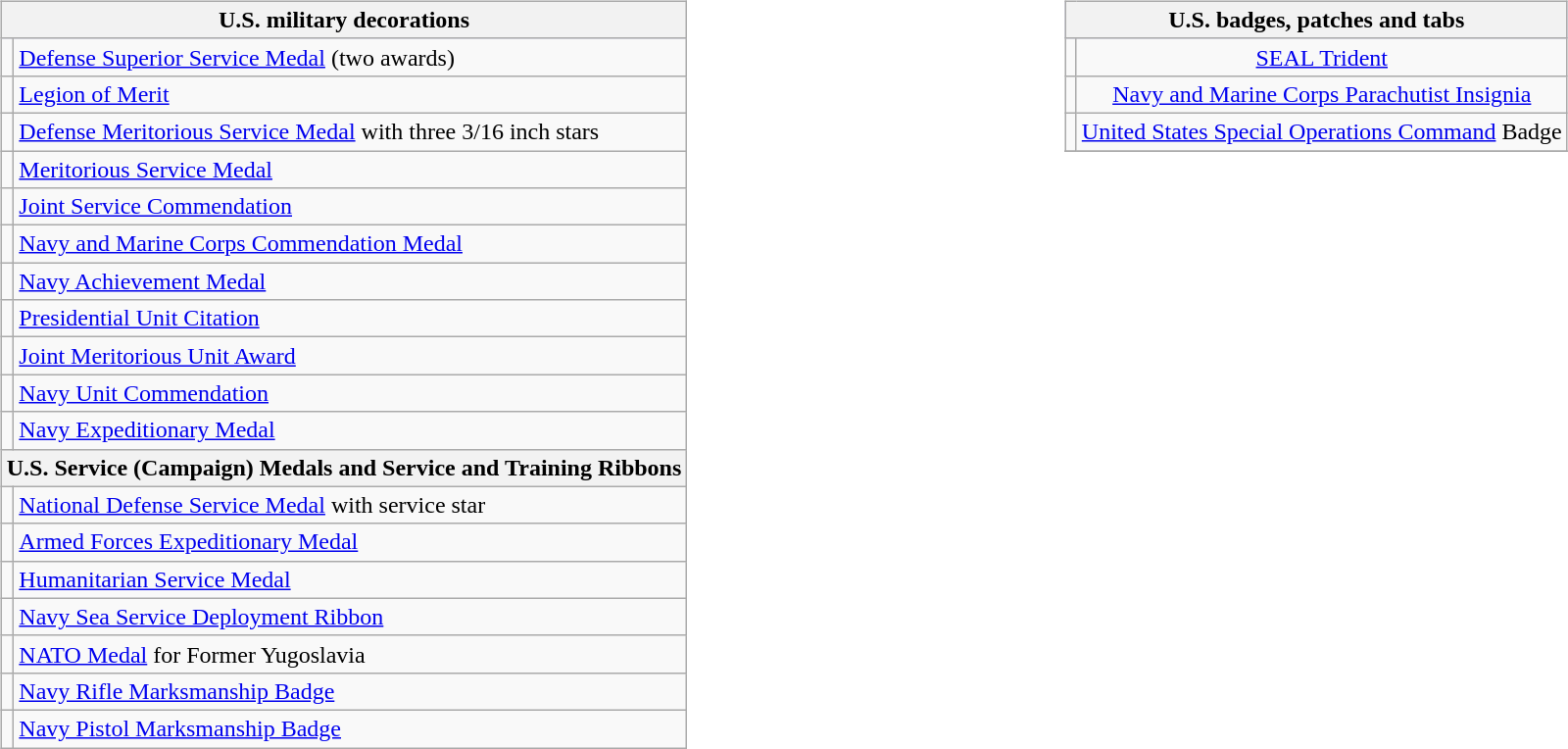<table style="width:100%;">
<tr>
<td valign="top"><br><table class="wikitable">
<tr style="background:#ccf; text-align:center;">
<th colspan="2"><strong>U.S. military decorations</strong></th>
</tr>
<tr>
<td></td>
<td><a href='#'>Defense Superior Service Medal</a> (two awards)</td>
</tr>
<tr>
<td></td>
<td><a href='#'>Legion of Merit</a></td>
</tr>
<tr>
<td></td>
<td><a href='#'>Defense Meritorious Service Medal</a> with three 3/16 inch stars</td>
</tr>
<tr>
<td></td>
<td><a href='#'>Meritorious Service Medal</a></td>
</tr>
<tr>
<td></td>
<td><a href='#'>Joint Service Commendation</a></td>
</tr>
<tr>
<td></td>
<td><a href='#'>Navy and Marine Corps Commendation Medal</a></td>
</tr>
<tr>
<td></td>
<td><a href='#'>Navy Achievement Medal</a></td>
</tr>
<tr>
<td></td>
<td><a href='#'>Presidential Unit Citation</a></td>
</tr>
<tr>
<td></td>
<td><a href='#'>Joint Meritorious Unit Award</a></td>
</tr>
<tr>
<td></td>
<td><a href='#'>Navy Unit Commendation</a></td>
</tr>
<tr>
<td></td>
<td><a href='#'>Navy Expeditionary Medal</a></td>
</tr>
<tr>
<th colspan="2"><strong>U.S. Service (Campaign) Medals and Service and Training Ribbons</strong></th>
</tr>
<tr>
<td></td>
<td><a href='#'>National Defense Service Medal</a> with service star</td>
</tr>
<tr>
<td></td>
<td><a href='#'>Armed Forces Expeditionary Medal</a></td>
</tr>
<tr>
<td></td>
<td><a href='#'>Humanitarian Service Medal</a></td>
</tr>
<tr>
<td></td>
<td><a href='#'>Navy Sea Service Deployment Ribbon</a></td>
</tr>
<tr>
<td></td>
<td><a href='#'>NATO Medal</a> for Former Yugoslavia</td>
</tr>
<tr>
<td></td>
<td><a href='#'>Navy Rifle Marksmanship Badge</a></td>
</tr>
<tr>
<td></td>
<td><a href='#'>Navy Pistol Marksmanship Badge</a></td>
</tr>
</table>
</td>
<td valign="top"><br><table class="wikitable">
<tr style="background:#ccf; text-align:center;">
<th colspan="2"><strong>U.S. badges, patches and tabs</strong></th>
</tr>
<tr>
<td align=center></td>
<td align=center><a href='#'>SEAL Trident</a></td>
</tr>
<tr>
<td align=center></td>
<td align=center><a href='#'>Navy and Marine Corps Parachutist Insignia</a></td>
</tr>
<tr>
<td align=center></td>
<td align=center><a href='#'>United States Special Operations Command</a> Badge</td>
</tr>
<tr>
</tr>
<tr>
</tr>
</table>
</td>
</tr>
</table>
